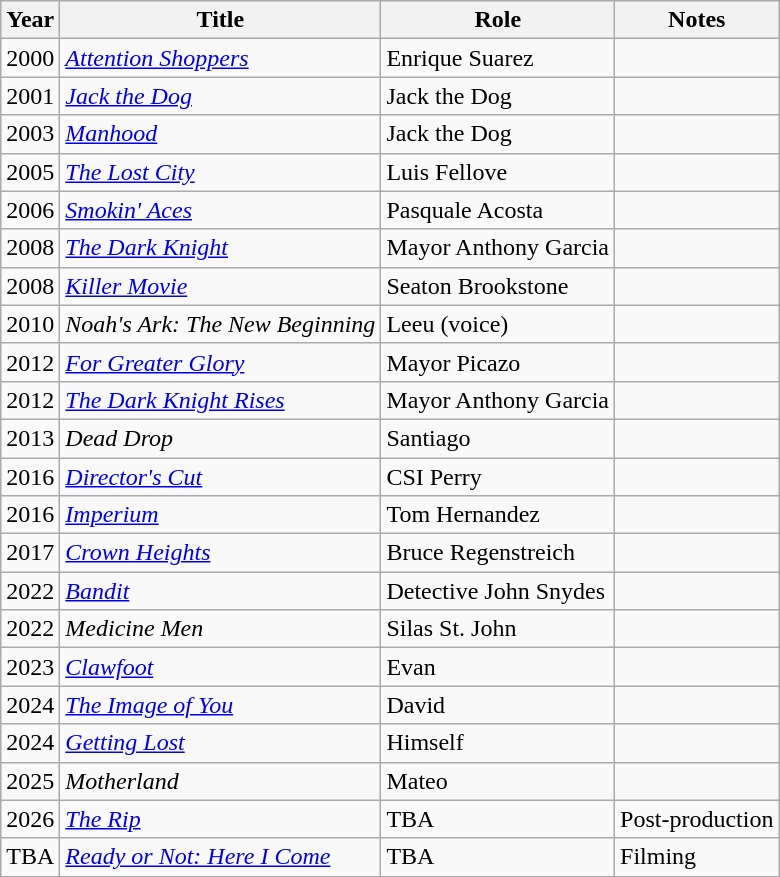<table class="wikitable sortable">
<tr>
<th>Year</th>
<th>Title</th>
<th>Role</th>
<th class="unsortable">Notes</th>
</tr>
<tr>
<td>2000</td>
<td><em><a href='#'>Attention Shoppers</a></em></td>
<td>Enrique Suarez</td>
<td></td>
</tr>
<tr>
<td>2001</td>
<td><em><a href='#'>Jack the Dog</a></em></td>
<td>Jack the Dog</td>
<td></td>
</tr>
<tr>
<td>2003</td>
<td><em><a href='#'>Manhood</a></em></td>
<td>Jack the Dog</td>
<td></td>
</tr>
<tr>
<td>2005</td>
<td><em><a href='#'>The Lost City</a></em></td>
<td>Luis Fellove</td>
<td></td>
</tr>
<tr>
<td>2006</td>
<td><em><a href='#'>Smokin' Aces</a></em></td>
<td>Pasquale Acosta</td>
<td></td>
</tr>
<tr>
<td>2008</td>
<td><em><a href='#'>The Dark Knight</a></em></td>
<td>Mayor Anthony Garcia</td>
<td></td>
</tr>
<tr>
<td>2008</td>
<td><em><a href='#'>Killer Movie</a></em></td>
<td>Seaton Brookstone</td>
<td></td>
</tr>
<tr>
<td>2010</td>
<td><em>Noah's Ark: The New Beginning</em></td>
<td>Leeu (voice)</td>
<td></td>
</tr>
<tr>
<td>2012</td>
<td><em><a href='#'>For Greater Glory</a></em></td>
<td>Mayor Picazo</td>
<td></td>
</tr>
<tr>
<td>2012</td>
<td><em><a href='#'>The Dark Knight Rises</a></em></td>
<td>Mayor Anthony Garcia</td>
<td></td>
</tr>
<tr>
<td>2013</td>
<td><em>Dead Drop</em></td>
<td>Santiago</td>
<td></td>
</tr>
<tr>
<td>2016</td>
<td><em><a href='#'>Director's Cut</a></em></td>
<td>CSI Perry</td>
<td></td>
</tr>
<tr>
<td>2016</td>
<td><em><a href='#'>Imperium</a></em></td>
<td>Tom Hernandez</td>
<td></td>
</tr>
<tr>
<td>2017</td>
<td><em><a href='#'>Crown Heights</a></em></td>
<td>Bruce Regenstreich</td>
<td></td>
</tr>
<tr>
<td>2022</td>
<td><em><a href='#'>Bandit</a></em></td>
<td>Detective John Snydes</td>
<td></td>
</tr>
<tr>
<td>2022</td>
<td><em>Medicine Men</em></td>
<td>Silas St. John</td>
<td></td>
</tr>
<tr>
<td>2023</td>
<td><em><a href='#'>Clawfoot</a></em></td>
<td>Evan</td>
<td></td>
</tr>
<tr>
<td>2024</td>
<td><em><a href='#'>The Image of You</a></em></td>
<td>David</td>
<td></td>
</tr>
<tr>
<td>2024</td>
<td><em><a href='#'>Getting Lost</a></em></td>
<td>Himself</td>
<td></td>
</tr>
<tr>
<td>2025</td>
<td><em>Motherland</em></td>
<td>Mateo</td>
<td></td>
</tr>
<tr>
<td>2026</td>
<td><em><a href='#'>The Rip</a></em></td>
<td>TBA</td>
<td>Post-production</td>
</tr>
<tr>
<td>TBA</td>
<td><em><a href='#'>Ready or Not: Here I Come</a></em></td>
<td>TBA</td>
<td>Filming</td>
</tr>
<tr>
</tr>
</table>
